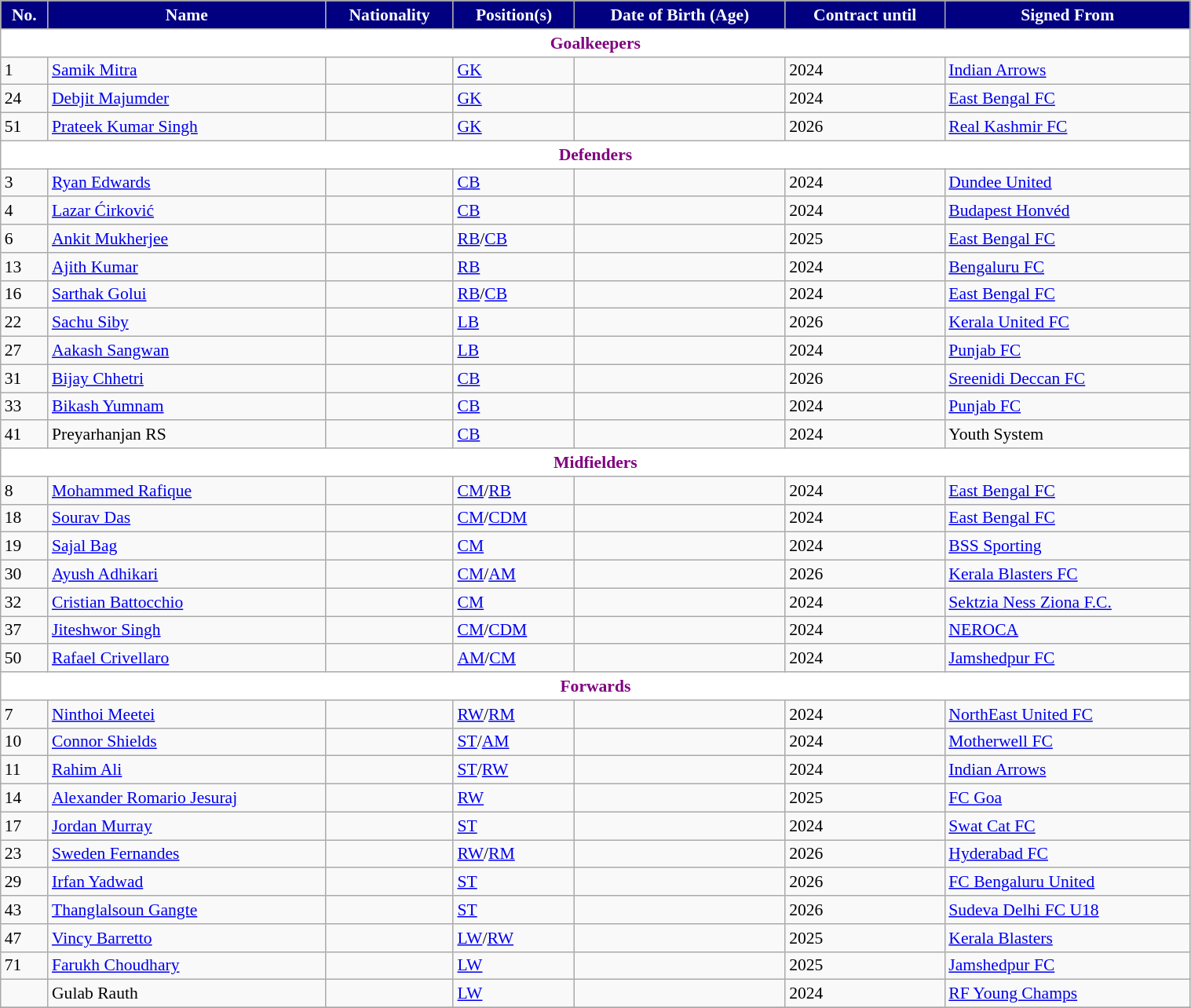<table class="wikitable" style="text-align:left; font-size:90%; width:80%;">
<tr>
<th style="background:#000080; color:white; text-align:center;">No.</th>
<th style="background:#000080; color:white; text-align:center;">Name</th>
<th style="background:#000080; color:white; text-align:center;">Nationality</th>
<th style="background:#000080; color:white; text-align:center;">Position(s)</th>
<th style="background:#000080; color:white; text-align:center;">Date of Birth (Age)</th>
<th style="background:#000080; color:white; text-align:center;">Contract until</th>
<th style="background:#000080; color:white;">Signed From</th>
</tr>
<tr>
<th colspan="7" style="background:white; color:	#800080; text-align:center;">Goalkeepers</th>
</tr>
<tr>
<td>1</td>
<td><a href='#'>Samik Mitra</a></td>
<td></td>
<td><a href='#'>GK</a></td>
<td></td>
<td>2024</td>
<td> <a href='#'>Indian Arrows</a></td>
</tr>
<tr>
<td>24</td>
<td><a href='#'>Debjit Majumder</a></td>
<td></td>
<td><a href='#'>GK</a></td>
<td></td>
<td>2024</td>
<td> <a href='#'>East Bengal FC</a></td>
</tr>
<tr>
<td>51</td>
<td><a href='#'>Prateek Kumar Singh</a></td>
<td></td>
<td><a href='#'>GK</a></td>
<td></td>
<td>2026</td>
<td> <a href='#'>Real Kashmir FC</a></td>
</tr>
<tr>
<th colspan="7" style="background:	white; color:#800080; text-align:center;">Defenders</th>
</tr>
<tr>
<td>3</td>
<td><a href='#'>Ryan Edwards</a></td>
<td></td>
<td><a href='#'>CB</a></td>
<td></td>
<td>2024</td>
<td> <a href='#'>Dundee United</a></td>
</tr>
<tr>
<td>4</td>
<td><a href='#'>Lazar Ćirković</a></td>
<td></td>
<td><a href='#'>CB</a></td>
<td></td>
<td>2024</td>
<td> <a href='#'>Budapest Honvéd</a></td>
</tr>
<tr>
<td>6</td>
<td><a href='#'>Ankit Mukherjee</a></td>
<td></td>
<td><a href='#'>RB</a>/<a href='#'>CB</a></td>
<td></td>
<td>2025</td>
<td> <a href='#'>East Bengal FC</a></td>
</tr>
<tr>
<td>13</td>
<td><a href='#'>Ajith Kumar</a></td>
<td></td>
<td><a href='#'>RB</a></td>
<td></td>
<td>2024</td>
<td> <a href='#'>Bengaluru FC</a></td>
</tr>
<tr>
<td>16</td>
<td><a href='#'>Sarthak Golui</a></td>
<td></td>
<td><a href='#'>RB</a>/<a href='#'>CB</a></td>
<td></td>
<td>2024</td>
<td> <a href='#'>East Bengal FC</a></td>
</tr>
<tr>
<td>22</td>
<td><a href='#'>Sachu Siby</a></td>
<td></td>
<td><a href='#'>LB</a></td>
<td></td>
<td>2026</td>
<td> <a href='#'>Kerala United FC</a></td>
</tr>
<tr>
<td>27</td>
<td><a href='#'>Aakash Sangwan</a></td>
<td></td>
<td><a href='#'>LB</a></td>
<td></td>
<td>2024</td>
<td> <a href='#'>Punjab FC</a></td>
</tr>
<tr>
<td>31</td>
<td><a href='#'>Bijay Chhetri</a></td>
<td></td>
<td><a href='#'>CB</a></td>
<td></td>
<td>2026</td>
<td> <a href='#'>Sreenidi Deccan FC</a></td>
</tr>
<tr>
<td>33</td>
<td><a href='#'>Bikash Yumnam</a></td>
<td></td>
<td><a href='#'>CB</a></td>
<td></td>
<td>2024</td>
<td> <a href='#'>Punjab FC</a></td>
</tr>
<tr>
<td>41</td>
<td>Preyarhanjan RS</td>
<td></td>
<td><a href='#'>CB</a></td>
<td></td>
<td>2024</td>
<td>Youth System</td>
</tr>
<tr>
<th colspan="7" style="background:	white; color:#800080; text-align:center;">Midfielders</th>
</tr>
<tr>
<td>8</td>
<td><a href='#'>Mohammed Rafique</a></td>
<td></td>
<td><a href='#'>CM</a>/<a href='#'>RB</a></td>
<td></td>
<td>2024</td>
<td> <a href='#'>East Bengal FC</a></td>
</tr>
<tr>
<td>18</td>
<td><a href='#'>Sourav Das</a></td>
<td></td>
<td><a href='#'>CM</a>/<a href='#'>CDM</a></td>
<td></td>
<td>2024</td>
<td> <a href='#'>East Bengal FC</a></td>
</tr>
<tr>
<td>19</td>
<td><a href='#'>Sajal Bag</a></td>
<td></td>
<td><a href='#'>CM</a></td>
<td></td>
<td>2024</td>
<td> <a href='#'>BSS Sporting</a></td>
</tr>
<tr>
<td>30</td>
<td><a href='#'>Ayush Adhikari</a></td>
<td></td>
<td><a href='#'>CM</a>/<a href='#'>AM</a></td>
<td></td>
<td>2026</td>
<td> <a href='#'>Kerala Blasters FC</a></td>
</tr>
<tr>
<td>32</td>
<td><a href='#'>Cristian Battocchio</a></td>
<td></td>
<td><a href='#'>CM</a></td>
<td></td>
<td>2024</td>
<td> <a href='#'>Sektzia Ness Ziona F.C.</a></td>
</tr>
<tr>
<td>37</td>
<td><a href='#'>Jiteshwor Singh</a></td>
<td></td>
<td><a href='#'>CM</a>/<a href='#'>CDM</a></td>
<td></td>
<td>2024</td>
<td> <a href='#'>NEROCA</a></td>
</tr>
<tr>
<td>50</td>
<td><a href='#'>Rafael Crivellaro</a></td>
<td></td>
<td><a href='#'>AM</a>/<a href='#'>CM</a></td>
<td></td>
<td>2024</td>
<td> <a href='#'>Jamshedpur FC</a></td>
</tr>
<tr>
<th colspan="7" style="background:	white; color:#800080; text-align:center;">Forwards</th>
</tr>
<tr>
<td>7</td>
<td><a href='#'>Ninthoi Meetei</a></td>
<td></td>
<td><a href='#'>RW</a>/<a href='#'>RM</a></td>
<td></td>
<td>2024</td>
<td> <a href='#'>NorthEast United FC</a></td>
</tr>
<tr>
<td>10</td>
<td><a href='#'>Connor Shields</a></td>
<td></td>
<td><a href='#'>ST</a>/<a href='#'>AM</a></td>
<td></td>
<td>2024</td>
<td> <a href='#'>Motherwell FC</a></td>
</tr>
<tr>
<td>11</td>
<td><a href='#'>Rahim Ali</a></td>
<td></td>
<td><a href='#'>ST</a>/<a href='#'>RW</a></td>
<td></td>
<td>2024</td>
<td> <a href='#'>Indian Arrows</a></td>
</tr>
<tr>
<td>14</td>
<td><a href='#'>Alexander Romario Jesuraj</a></td>
<td></td>
<td><a href='#'>RW</a></td>
<td></td>
<td>2025</td>
<td> <a href='#'>FC Goa</a></td>
</tr>
<tr>
<td>17</td>
<td><a href='#'>Jordan Murray</a></td>
<td></td>
<td><a href='#'>ST</a></td>
<td></td>
<td>2024</td>
<td> <a href='#'>Swat Cat FC</a></td>
</tr>
<tr>
<td>23</td>
<td><a href='#'>Sweden Fernandes</a></td>
<td></td>
<td><a href='#'>RW</a>/<a href='#'>RM</a></td>
<td></td>
<td>2026</td>
<td> <a href='#'>Hyderabad FC</a></td>
</tr>
<tr>
<td>29</td>
<td><a href='#'>Irfan Yadwad</a></td>
<td></td>
<td><a href='#'>ST</a></td>
<td></td>
<td>2026</td>
<td> <a href='#'>FC Bengaluru United</a></td>
</tr>
<tr>
<td>43</td>
<td><a href='#'>Thanglalsoun Gangte</a></td>
<td></td>
<td><a href='#'>ST</a></td>
<td></td>
<td>2026</td>
<td> <a href='#'>Sudeva Delhi FC U18</a></td>
</tr>
<tr>
<td>47</td>
<td><a href='#'>Vincy Barretto</a></td>
<td></td>
<td><a href='#'>LW</a>/<a href='#'>RW</a></td>
<td></td>
<td>2025</td>
<td> <a href='#'>Kerala Blasters</a></td>
</tr>
<tr>
<td>71</td>
<td><a href='#'>Farukh Choudhary</a></td>
<td></td>
<td><a href='#'>LW</a></td>
<td></td>
<td>2025</td>
<td> <a href='#'>Jamshedpur FC</a></td>
</tr>
<tr>
<td></td>
<td>Gulab Rauth</td>
<td></td>
<td><a href='#'>LW</a></td>
<td></td>
<td>2024</td>
<td> <a href='#'>RF Young Champs</a></td>
</tr>
<tr>
</tr>
</table>
